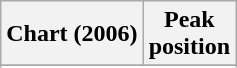<table class="wikitable sortable plainrowheaders" style="text-align=center">
<tr>
<th scope=col>Chart (2006)</th>
<th scope=col>Peak<br>position</th>
</tr>
<tr>
</tr>
<tr>
</tr>
<tr>
</tr>
<tr>
</tr>
<tr>
</tr>
<tr>
</tr>
</table>
